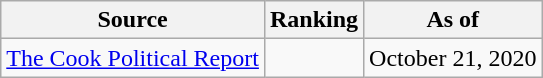<table class="wikitable" style="text-align:center">
<tr>
<th>Source</th>
<th>Ranking</th>
<th>As of</th>
</tr>
<tr>
<td align=left><a href='#'>The Cook Political Report</a></td>
<td></td>
<td>October 21, 2020</td>
</tr>
</table>
